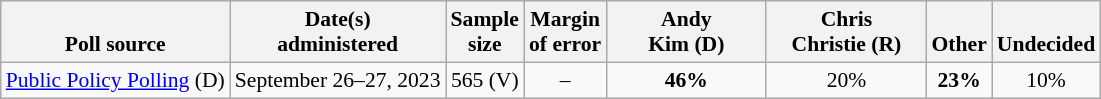<table class="wikitable" style="font-size:90%;text-align:center;">
<tr style="vertical-align:bottom">
<th>Poll source</th>
<th>Date(s)<br>administered</th>
<th>Sample<br>size</th>
<th>Margin<br>of error</th>
<th style="width:100px;">Andy<br>Kim (D)</th>
<th style="width:100px;">Chris<br>Christie (R)</th>
<th>Other</th>
<th>Undecided</th>
</tr>
<tr>
<td style="text-align:left;"><a href='#'>Public Policy Polling</a> (D)</td>
<td>September 26–27, 2023</td>
<td>565 (V)</td>
<td>–</td>
<td><strong>46%</strong></td>
<td>20%</td>
<td><strong>23%</strong></td>
<td>10%</td>
</tr>
</table>
